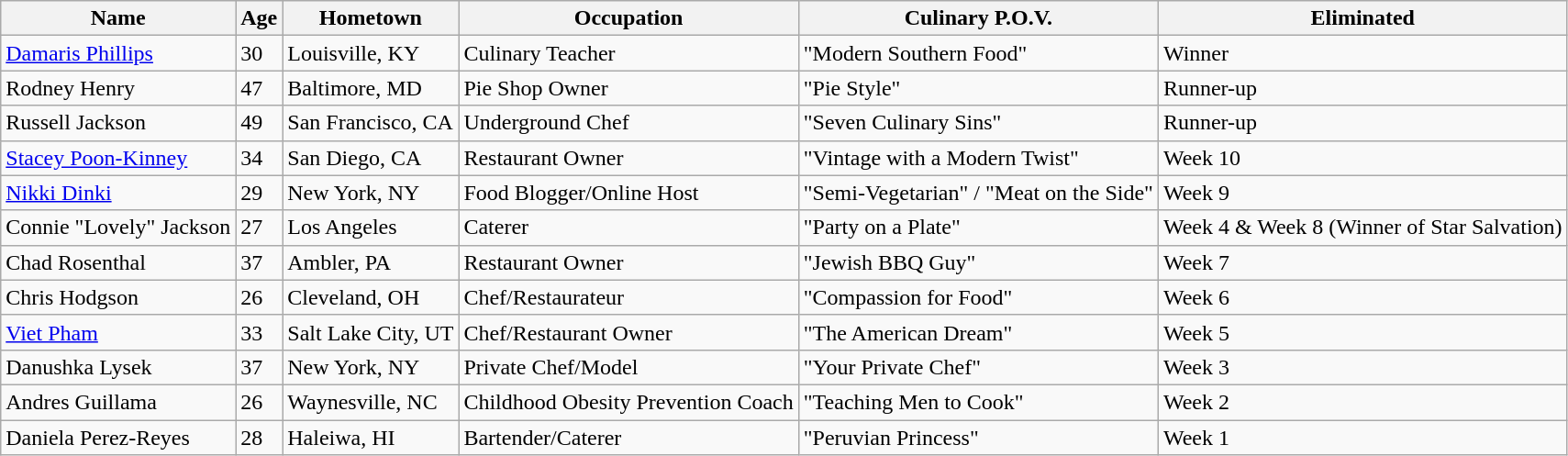<table class="wikitable">
<tr>
<th>Name</th>
<th>Age</th>
<th>Hometown</th>
<th>Occupation</th>
<th>Culinary P.O.V.</th>
<th>Eliminated</th>
</tr>
<tr>
<td><a href='#'>Damaris Phillips</a></td>
<td>30</td>
<td>Louisville, KY</td>
<td>Culinary Teacher</td>
<td>"Modern Southern Food"</td>
<td>Winner</td>
</tr>
<tr>
<td>Rodney Henry</td>
<td>47</td>
<td>Baltimore, MD</td>
<td>Pie Shop Owner</td>
<td>"Pie Style"</td>
<td>Runner-up</td>
</tr>
<tr>
<td>Russell Jackson</td>
<td>49</td>
<td>San Francisco, CA</td>
<td>Underground Chef</td>
<td>"Seven Culinary Sins"</td>
<td>Runner-up</td>
</tr>
<tr>
<td><a href='#'>Stacey Poon-Kinney</a></td>
<td>34</td>
<td>San Diego, CA</td>
<td>Restaurant Owner</td>
<td>"Vintage with a Modern Twist"</td>
<td>Week 10</td>
</tr>
<tr>
<td><a href='#'>Nikki Dinki</a></td>
<td>29</td>
<td>New York, NY</td>
<td>Food Blogger/Online Host</td>
<td>"Semi-Vegetarian" / "Meat on the Side"</td>
<td>Week 9</td>
</tr>
<tr>
<td>Connie "Lovely" Jackson</td>
<td>27</td>
<td>Los Angeles</td>
<td>Caterer</td>
<td>"Party on a Plate"</td>
<td>Week 4 & Week 8 (Winner of Star Salvation)</td>
</tr>
<tr>
<td>Chad Rosenthal</td>
<td>37</td>
<td>Ambler, PA</td>
<td>Restaurant Owner</td>
<td>"Jewish BBQ Guy"</td>
<td>Week 7</td>
</tr>
<tr>
<td>Chris Hodgson</td>
<td>26</td>
<td>Cleveland, OH</td>
<td>Chef/Restaurateur</td>
<td>"Compassion for Food"</td>
<td>Week 6</td>
</tr>
<tr>
<td><a href='#'>Viet Pham</a></td>
<td>33</td>
<td>Salt Lake City, UT</td>
<td>Chef/Restaurant Owner</td>
<td>"The American Dream"</td>
<td>Week 5</td>
</tr>
<tr>
<td>Danushka Lysek</td>
<td>37</td>
<td>New York, NY</td>
<td>Private Chef/Model</td>
<td>"Your Private Chef"</td>
<td>Week 3</td>
</tr>
<tr>
<td>Andres Guillama</td>
<td>26</td>
<td>Waynesville, NC</td>
<td>Childhood Obesity Prevention Coach</td>
<td>"Teaching Men to Cook"</td>
<td>Week 2</td>
</tr>
<tr>
<td>Daniela Perez-Reyes</td>
<td>28</td>
<td>Haleiwa, HI</td>
<td>Bartender/Caterer</td>
<td>"Peruvian Princess"</td>
<td>Week 1</td>
</tr>
</table>
